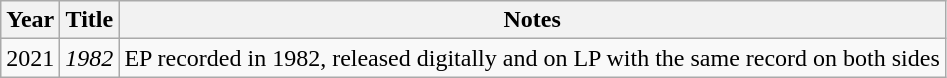<table class="wikitable">
<tr>
<th>Year</th>
<th>Title</th>
<th>Notes</th>
</tr>
<tr>
<td>2021</td>
<td><em>1982</em></td>
<td>EP recorded in 1982, released digitally and on LP with the same record on both sides</td>
</tr>
</table>
